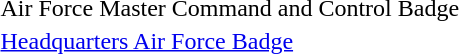<table>
<tr>
<td><span></span></td>
<td>Air Force Master Command and Control Badge</td>
</tr>
<tr>
<td></td>
<td><a href='#'>Headquarters Air Force Badge</a></td>
</tr>
</table>
